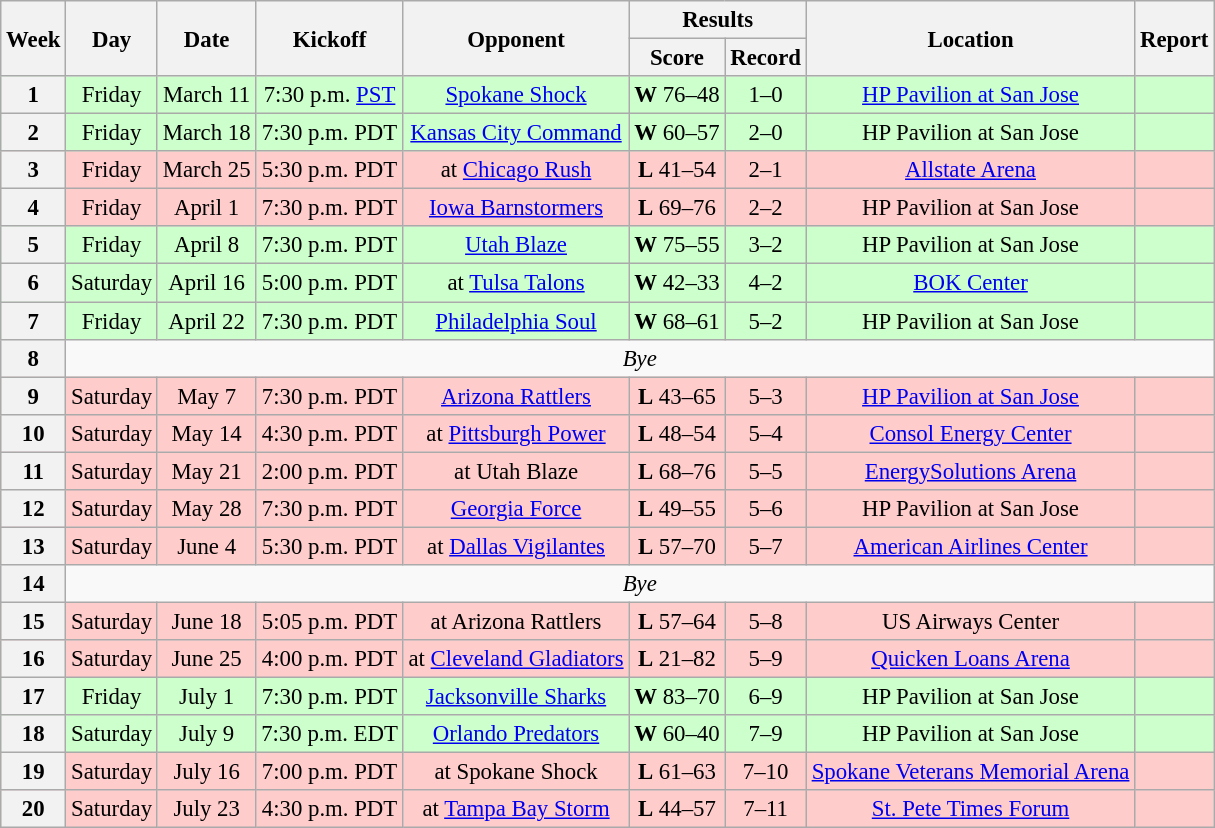<table class="wikitable" style="font-size: 95%;">
<tr>
<th rowspan="2">Week</th>
<th rowspan="2">Day</th>
<th rowspan="2">Date</th>
<th rowspan="2">Kickoff</th>
<th rowspan="2">Opponent</th>
<th colspan="2">Results</th>
<th rowspan="2">Location</th>
<th rowspan="2">Report</th>
</tr>
<tr>
<th>Score</th>
<th>Record</th>
</tr>
<tr style= background:#ccffcc;>
<th align="center">1</th>
<td align="center">Friday</td>
<td align="center">March 11</td>
<td align="center">7:30 p.m. <a href='#'>PST</a></td>
<td align="center"><a href='#'>Spokane Shock</a></td>
<td align="center"><strong>W</strong> 76–48</td>
<td align="center">1–0</td>
<td align="center"><a href='#'>HP Pavilion at San Jose</a></td>
<td align="center"></td>
</tr>
<tr style= background:#ccffcc;>
<th align="center">2</th>
<td align="center">Friday</td>
<td align="center">March 18</td>
<td align="center">7:30 p.m. PDT</td>
<td align="center"><a href='#'>Kansas City Command</a></td>
<td align="center"><strong>W</strong> 60–57</td>
<td align="center">2–0</td>
<td align="center">HP Pavilion at San Jose</td>
<td align="center"></td>
</tr>
<tr style= background:#ffcccc;>
<th align="center">3</th>
<td align="center">Friday</td>
<td align="center">March 25</td>
<td align="center">5:30 p.m. PDT</td>
<td align="center">at <a href='#'>Chicago Rush</a></td>
<td align="center"><strong>L</strong> 41–54</td>
<td align="center">2–1</td>
<td align="center"><a href='#'>Allstate Arena</a></td>
<td align="center"></td>
</tr>
<tr style= background:#ffcccc;>
<th align="center">4</th>
<td align="center">Friday</td>
<td align="center">April 1</td>
<td align="center">7:30 p.m. PDT</td>
<td align="center"><a href='#'>Iowa Barnstormers</a></td>
<td align="center"><strong>L</strong> 69–76</td>
<td align="center">2–2</td>
<td align="center">HP Pavilion at San Jose</td>
<td align="center"></td>
</tr>
<tr style= background:#ccffcc;>
<th align="center">5</th>
<td align="center">Friday</td>
<td align="center">April 8</td>
<td align="center">7:30 p.m. PDT</td>
<td align="center"><a href='#'>Utah Blaze</a></td>
<td align="center"><strong>W</strong> 75–55</td>
<td align="center">3–2</td>
<td align="center">HP Pavilion at San Jose</td>
<td align="center"></td>
</tr>
<tr style= background:#ccffcc;>
<th align="center">6</th>
<td align="center">Saturday</td>
<td align="center">April 16</td>
<td align="center">5:00 p.m. PDT</td>
<td align="center">at <a href='#'>Tulsa Talons</a></td>
<td align="center"><strong>W</strong> 42–33</td>
<td align="center">4–2</td>
<td align="center"><a href='#'>BOK Center</a></td>
<td align="center"></td>
</tr>
<tr style= background:#ccffcc;>
<th align="center">7</th>
<td align="center">Friday</td>
<td align="center">April 22</td>
<td align="center">7:30 p.m. PDT</td>
<td align="center"><a href='#'>Philadelphia Soul</a></td>
<td align="center"><strong>W</strong> 68–61</td>
<td align="center">5–2</td>
<td align="center">HP Pavilion at San Jose</td>
<td align="center"></td>
</tr>
<tr style=>
<th align="center">8</th>
<td colspan="9" align="center" valign="middle"><em>Bye</em></td>
</tr>
<tr style= background:#ffcccc;>
<th align="center">9</th>
<td align="center">Saturday</td>
<td align="center">May 7</td>
<td align="center">7:30 p.m. PDT</td>
<td align="center"><a href='#'>Arizona Rattlers</a></td>
<td align="center"><strong>L</strong> 43–65</td>
<td align="center">5–3</td>
<td align="center"><a href='#'>HP Pavilion at San Jose</a></td>
<td align="center"></td>
</tr>
<tr style= background:#ffcccc;>
<th align="center">10</th>
<td align="center">Saturday</td>
<td align="center">May 14</td>
<td align="center">4:30 p.m. PDT</td>
<td align="center">at <a href='#'>Pittsburgh Power</a></td>
<td align="center"><strong>L</strong> 48–54</td>
<td align="center">5–4</td>
<td align="center"><a href='#'>Consol Energy Center</a></td>
<td align="center"></td>
</tr>
<tr style= background:#ffcccc;>
<th align="center">11</th>
<td align="center">Saturday</td>
<td align="center">May 21</td>
<td align="center">2:00 p.m. PDT</td>
<td align="center">at Utah Blaze</td>
<td align="center"><strong>L</strong> 68–76</td>
<td align="center">5–5</td>
<td align="center"><a href='#'>EnergySolutions Arena</a></td>
<td align="center"></td>
</tr>
<tr style= background:#ffcccc;>
<th align="center">12</th>
<td align="center">Saturday</td>
<td align="center">May 28</td>
<td align="center">7:30 p.m. PDT</td>
<td align="center"><a href='#'>Georgia Force</a></td>
<td align="center"><strong>L</strong> 49–55</td>
<td align="center">5–6</td>
<td align="center">HP Pavilion at San Jose</td>
<td align="center"></td>
</tr>
<tr style= background:#ffcccc;>
<th align="center">13</th>
<td align="center">Saturday</td>
<td align="center">June 4</td>
<td align="center">5:30 p.m. PDT</td>
<td align="center">at <a href='#'>Dallas Vigilantes</a></td>
<td align="center"><strong>L</strong> 57–70</td>
<td align="center">5–7</td>
<td align="center"><a href='#'>American Airlines Center</a></td>
<td align="center"></td>
</tr>
<tr style=>
<th align="center">14</th>
<td colspan="9" align="center" valign="middle"><em>Bye</em></td>
</tr>
<tr style= background:#ffcccc;>
<th align="center">15</th>
<td align="center">Saturday</td>
<td align="center">June 18</td>
<td align="center">5:05 p.m. PDT</td>
<td align="center">at Arizona Rattlers</td>
<td align="center"><strong>L</strong> 57–64</td>
<td align="center">5–8</td>
<td align="center">US Airways Center</td>
<td align="center"></td>
</tr>
<tr style= background:#ffcccc;>
<th align="center">16</th>
<td align="center">Saturday</td>
<td align="center">June 25</td>
<td align="center">4:00 p.m. PDT</td>
<td align="center">at <a href='#'>Cleveland Gladiators</a></td>
<td align="center"><strong>L</strong> 21–82</td>
<td align="center">5–9</td>
<td align="center"><a href='#'>Quicken Loans Arena</a></td>
<td align="center"></td>
</tr>
<tr style= background:#ccffcc;>
<th align="center">17</th>
<td align="center">Friday</td>
<td align="center">July 1</td>
<td align="center">7:30 p.m. PDT</td>
<td align="center"><a href='#'>Jacksonville Sharks</a></td>
<td align="center"><strong>W</strong> 83–70</td>
<td align="center">6–9</td>
<td align="center">HP Pavilion at San Jose</td>
<td align="center"></td>
</tr>
<tr style= background:#ccffcc;>
<th align="center">18</th>
<td align="center">Saturday</td>
<td align="center">July 9</td>
<td align="center">7:30 p.m. EDT</td>
<td align="center"><a href='#'>Orlando Predators</a></td>
<td align="center"><strong>W</strong> 60–40</td>
<td align="center">7–9</td>
<td align="center">HP Pavilion at San Jose</td>
<td align="center"></td>
</tr>
<tr style= background:#ffcccc;>
<th align="center">19</th>
<td align="center">Saturday</td>
<td align="center">July 16</td>
<td align="center">7:00 p.m. PDT</td>
<td align="center">at Spokane Shock</td>
<td align="center"><strong>L</strong> 61–63</td>
<td align="center">7–10</td>
<td align="center"><a href='#'>Spokane Veterans Memorial Arena</a></td>
<td align="center"></td>
</tr>
<tr style= background:#ffcccc;>
<th align="center">20</th>
<td align="center">Saturday</td>
<td align="center">July 23</td>
<td align="center">4:30 p.m. PDT</td>
<td align="center">at <a href='#'>Tampa Bay Storm</a></td>
<td align="center"><strong>L</strong> 44–57</td>
<td align="center">7–11</td>
<td align="center"><a href='#'>St. Pete Times Forum</a></td>
<td align="center"></td>
</tr>
</table>
